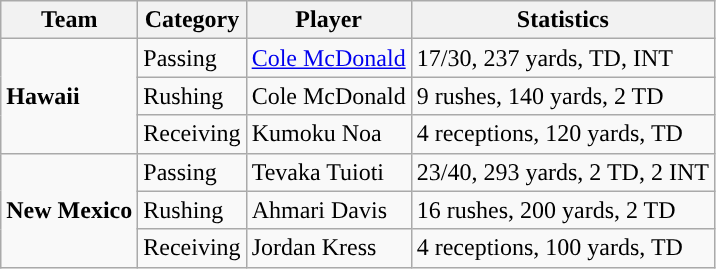<table class="wikitable" style="float: left;">
<tr>
<th>Team</th>
<th>Category</th>
<th>Player</th>
<th>Statistics</th>
</tr>
<tr>
<td rowspan=3><strong>Hawaii</strong></td>
<td>Passing</td>
<td><a href='#'>Cole McDonald</a></td>
<td>17/30, 237 yards, TD, INT</td>
</tr>
<tr>
<td>Rushing</td>
<td>Cole McDonald</td>
<td>9 rushes, 140 yards, 2 TD</td>
</tr>
<tr>
<td>Receiving</td>
<td>Kumoku Noa</td>
<td>4 receptions, 120 yards, TD</td>
</tr>
<tr>
<td rowspan=3><strong>New Mexico</strong></td>
<td>Passing</td>
<td>Tevaka Tuioti</td>
<td>23/40, 293 yards, 2 TD, 2 INT</td>
</tr>
<tr>
<td>Rushing</td>
<td>Ahmari Davis</td>
<td>16 rushes, 200 yards, 2 TD</td>
</tr>
<tr>
<td>Receiving</td>
<td>Jordan Kress</td>
<td>4 receptions, 100 yards, TD</td>
</tr>
</table>
